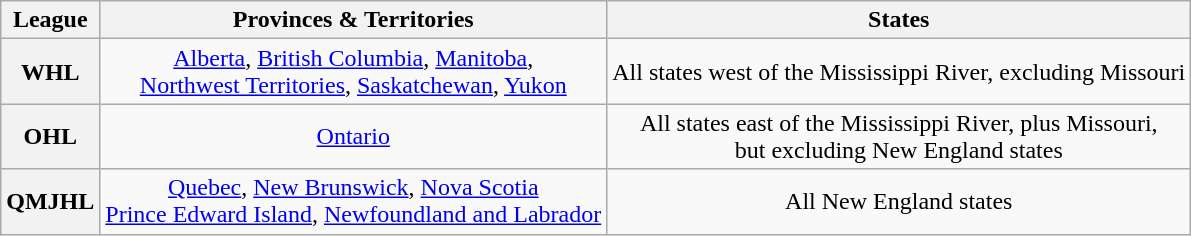<table class="wikitable">
<tr align="center">
<th>League</th>
<th>Provinces & Territories</th>
<th>States</th>
</tr>
<tr align="center">
<th>WHL</th>
<td><a href='#'>Alberta</a>, <a href='#'>British Columbia</a>, <a href='#'>Manitoba</a>,<br><a href='#'>Northwest Territories</a>, <a href='#'>Saskatchewan</a>, <a href='#'>Yukon</a></td>
<td>All states west of the Mississippi River, excluding Missouri</td>
</tr>
<tr align="center">
<th>OHL</th>
<td><a href='#'>Ontario</a></td>
<td>All states east of the Mississippi River, plus Missouri,<br> but excluding New England states</td>
</tr>
<tr align="center">
<th>QMJHL</th>
<td><a href='#'>Quebec</a>, <a href='#'>New Brunswick</a>, <a href='#'>Nova Scotia</a><br><a href='#'>Prince Edward Island</a>, <a href='#'>Newfoundland and Labrador</a></td>
<td>All New England states</td>
</tr>
</table>
